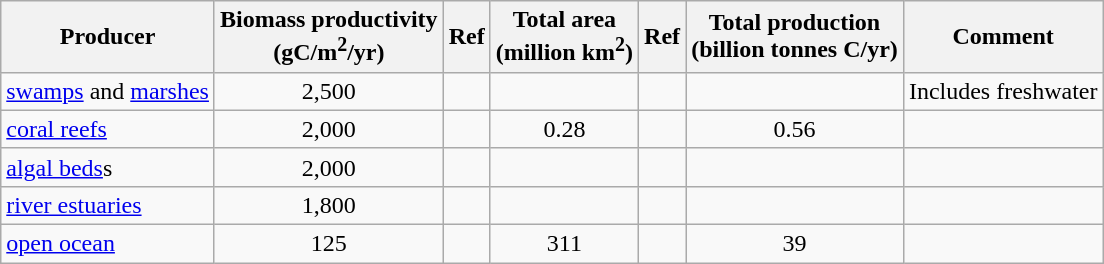<table class="wikitable sortable" border="1">
<tr>
<th>Producer</th>
<th>Biomass productivity<br>(gC/m<sup>2</sup>/yr)</th>
<th>Ref</th>
<th>Total area<br>(million km<sup>2</sup>)</th>
<th>Ref</th>
<th>Total production<br>(billion tonnes C/yr)</th>
<th>Comment</th>
</tr>
<tr>
<td><a href='#'>swamps</a> and <a href='#'>marshes</a></td>
<td align="center">2,500</td>
<td></td>
<td></td>
<td></td>
<td></td>
<td>Includes freshwater</td>
</tr>
<tr>
<td><a href='#'>coral reefs</a></td>
<td align="center">2,000</td>
<td></td>
<td align="center">0.28</td>
<td></td>
<td align="center">0.56</td>
<td></td>
</tr>
<tr>
<td><a href='#'>algal beds</a>s</td>
<td align="center">2,000</td>
<td></td>
<td></td>
<td></td>
<td></td>
<td></td>
</tr>
<tr>
<td><a href='#'>river estuaries</a></td>
<td align="center">1,800</td>
<td></td>
<td></td>
<td></td>
<td></td>
<td></td>
</tr>
<tr>
<td><a href='#'>open ocean</a></td>
<td align="center">125</td>
<td></td>
<td align="center">311</td>
<td></td>
<td align="center">39</td>
<td></td>
</tr>
</table>
